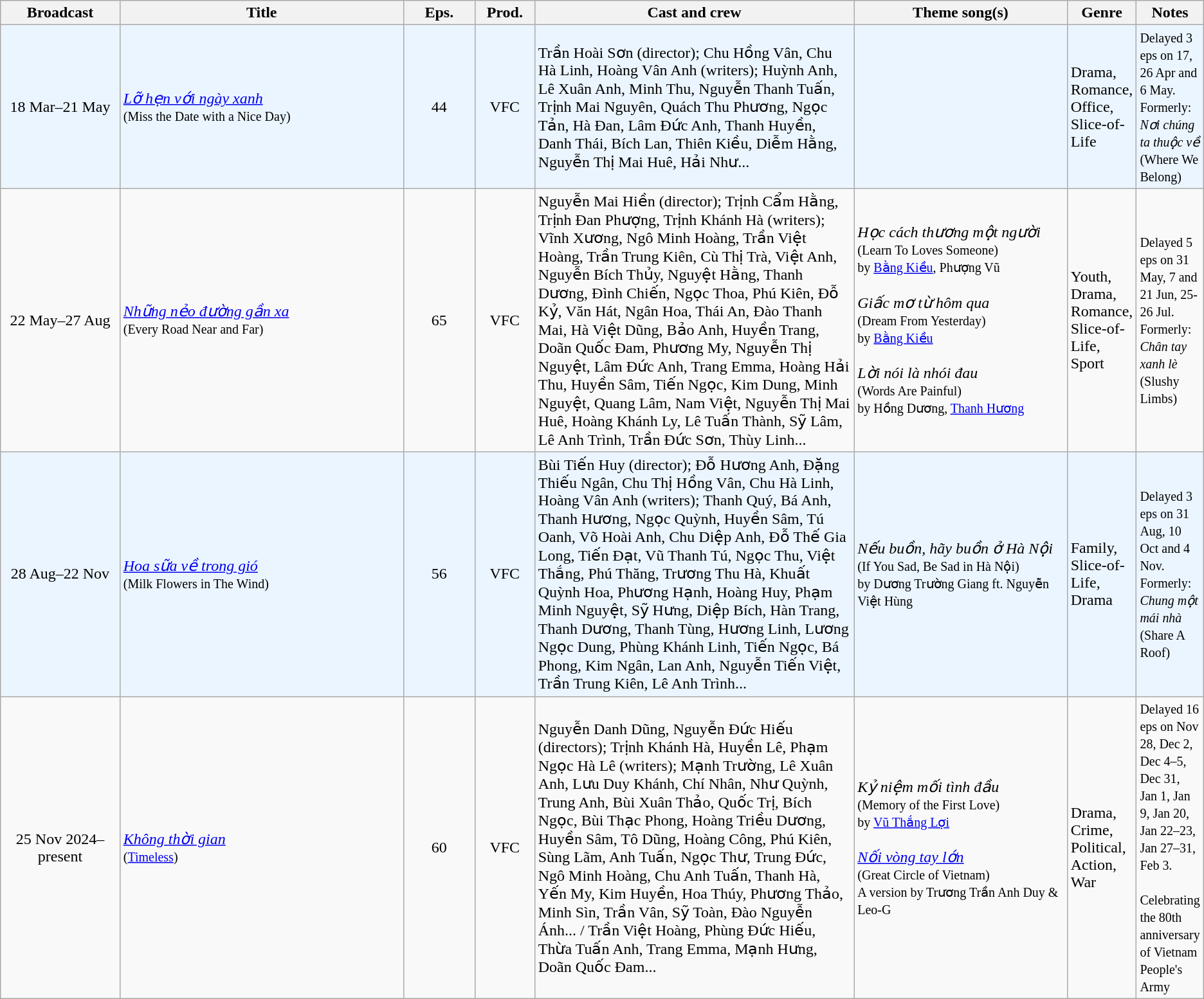<table class="wikitable sortable">
<tr>
<th style="width:10%;">Broadcast</th>
<th style="width:24%;">Title</th>
<th style="width:6%;">Eps.</th>
<th style="width:5%;">Prod.</th>
<th style="width:27%;">Cast and crew</th>
<th style="width:18%;">Theme song(s)</th>
<th style="width:5%;">Genre</th>
<th style="width:5%;">Notes</th>
</tr>
<tr ---- bgcolor="#ebf5ff">
<td style="text-align:center;">18 Mar–21 May<br></td>
<td><em><a href='#'>Lỡ hẹn với ngày xanh</a></em><br><small>(Miss the Date with a Nice Day)</small></td>
<td style="text-align:center;">44</td>
<td style="text-align:center;">VFC</td>
<td>Trần Hoài Sơn (director); Chu Hồng Vân, Chu Hà Linh, Hoàng Vân Anh (writers); Huỳnh Anh, Lê Xuân Anh, Minh Thu, Nguyễn Thanh Tuấn, Trịnh Mai Nguyên, Quách Thu Phương, Ngọc Tản, Hà Đan, Lâm Đức Anh, Thanh Huyền, Danh Thái, Bích Lan, Thiên Kiều, Diễm Hằng, Nguyễn Thị Mai Huê, Hải Như...</td>
<td></td>
<td>Drama, Romance, Office, Slice-of-Life</td>
<td><small>Delayed 3 eps on 17, 26 Apr and 6 May.</small><br><small>Formerly: <em>Nơi chúng ta thuộc về</em> (Where We Belong)</small></td>
</tr>
<tr>
<td style="text-align:center;">22 May–27 Aug<br></td>
<td><em><a href='#'>Những nẻo đường gần xa</a></em><br><small>(Every Road Near and Far)</small></td>
<td style="text-align:center;">65</td>
<td style="text-align:center;">VFC</td>
<td>Nguyễn Mai Hiền (director); Trịnh Cẩm Hằng, Trịnh Đan Phượng, Trịnh Khánh Hà (writers); Vĩnh Xương, Ngô Minh Hoàng, Trần Việt Hoàng, Trần Trung Kiên, Cù Thị Trà, Việt Anh, Nguyễn Bích Thủy, Nguyệt Hằng, Thanh Dương, Đình Chiến, Ngọc Thoa, Phú Kiên, Đỗ Kỷ, Văn Hát, Ngân Hoa, Thái An, Đào Thanh Mai, Hà Việt Dũng, Bảo Anh, Huyền Trang, Doãn Quốc Đam, Phương My, Nguyễn Thị Nguyệt, Lâm Đức Anh, Trang Emma, Hoàng Hải Thu, Huyền Sâm, Tiến Ngọc, Kim Dung, Minh Nguyệt, Quang Lâm, Nam Việt, Nguyễn Thị Mai Huê, Hoàng Khánh Ly, Lê Tuấn Thành, Sỹ Lâm, Lê Anh Trình, Trần Đức Sơn, Thùy Linh...</td>
<td><em>Học cách thương một người</em><br><small>(Learn To Loves Someone)<br>by <a href='#'>Bằng Kiều</a>, Phượng Vũ</small><br><br><em>Giấc mơ từ hôm qua</em><br><small>(Dream From Yesterday)<br>by <a href='#'>Bằng Kiều</a></small><br><br><em>Lời nói là nhói đau</em><br><small>(Words Are Painful)<br>by Hồng Dương, <a href='#'>Thanh Hương</a></small></td>
<td>Youth, Drama, Romance, Slice-of-Life, Sport</td>
<td><small>Delayed 5 eps on 31 May, 7 and 21 Jun, 25-26 Jul.</small><br><small>Formerly: <em>Chân tay xanh lè</em> (Slushy Limbs)</small></td>
</tr>
<tr ---- bgcolor="#ebf5ff">
<td style="text-align:center;">28 Aug–22 Nov</td>
<td><em><a href='#'>Hoa sữa về trong gió</a></em><br><small>(Milk Flowers in The Wind)</small></td>
<td style="text-align:center;">56</td>
<td style="text-align:center;">VFC</td>
<td>Bùi Tiến Huy (director); Đỗ Hương Anh, Đặng Thiếu Ngân, Chu Thị Hồng Vân, Chu Hà Linh, Hoàng Vân Anh (writers); Thanh Quý, Bá Anh, Thanh Hương, Ngọc Quỳnh, Huyền Sâm, Tú Oanh, Võ Hoài Anh, Chu Diệp Anh, Đỗ Thế Gia Long, Tiến Đạt, Vũ Thanh Tú, Ngọc Thu, Việt Thắng, Phú Thăng, Trương Thu Hà, Khuất Quỳnh Hoa, Phương Hạnh, Hoàng Huy, Phạm Minh Nguyệt, Sỹ Hưng, Diệp Bích, Hàn Trang, Thanh Dương, Thanh Tùng, Hương Linh, Lương Ngọc Dung, Phùng Khánh Linh, Tiến Ngọc, Bá Phong, Kim Ngân, Lan Anh, Nguyễn Tiến Việt, Trần Trung Kiên, Lê Anh Trình...</td>
<td><em>Nếu buồn, hãy buồn ở Hà Nội</em><br><small>(If You Sad, Be Sad in Hà Nội)<br>by Dương Trường Giang ft. Nguyễn Việt Hùng</small></td>
<td>Family, Slice-of-Life, Drama</td>
<td><small>Delayed 3 eps on 31 Aug, 10 Oct and 4 Nov.</small><br><small>Formerly: <em>Chung một mái nhà</em> (Share A Roof)</small></td>
</tr>
<tr>
<td style="text-align:center;">25 Nov 2024–present<br></td>
<td><em><a href='#'>Không thời gian</a></em><br><small>(<a href='#'>Timeless</a>)</small></td>
<td style="text-align:center;">60</td>
<td style="text-align:center;">VFC</td>
<td>Nguyễn Danh Dũng, Nguyễn Đức Hiếu (directors); Trịnh Khánh Hà, Huyền Lê, Phạm Ngọc Hà Lê (writers); Mạnh Trường, Lê Xuân Anh, Lưu Duy Khánh, Chí Nhân, Như Quỳnh, Trung Anh, Bùi Xuân Thảo, Quốc Trị, Bích Ngọc, Bùi Thạc Phong, Hoàng Triều Dương, Huyền Sâm, Tô Dũng, Hoàng Công, Phú Kiên, Sùng Lãm, Anh Tuấn, Ngọc Thư, Trung Đức, Ngô Minh Hoàng, Chu Anh Tuấn, Thanh Hà, Yến My, Kim Huyền, Hoa Thúy, Phương Thảo, Minh Sìn, Trần Vân, Sỹ Toàn, Đào Nguyễn Ánh... / Trần Việt Hoàng, Phùng Đức Hiếu, Thừa Tuấn Anh, Trang Emma, Mạnh Hưng, Doãn Quốc Đam...</td>
<td><em>Kỷ niệm mối tình đầu</em><br><small>(Memory of the First Love)<br>by <a href='#'>Vũ Thắng Lợi</a></small><br><br><em><a href='#'>Nối vòng tay lớn</a></em><br><small>(Great Circle of Vietnam)<br>A version by Trương Trần Anh Duy & Leo-G</small></td>
<td>Drama, Crime, Political, Action, War</td>
<td><small>Delayed 16 eps on Nov 28, Dec 2, Dec 4–5, Dec 31, Jan 1, Jan 9, Jan 20, Jan 22–23, Jan 27–31, Feb 3.<br><br>Celebrating the 80th anniversary of Vietnam People's Army</small></td>
</tr>
</table>
